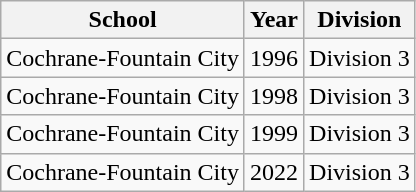<table class="wikitable">
<tr>
<th>School</th>
<th>Year</th>
<th>Division</th>
</tr>
<tr>
<td>Cochrane-Fountain City</td>
<td>1996</td>
<td>Division 3</td>
</tr>
<tr>
<td>Cochrane-Fountain City</td>
<td>1998</td>
<td>Division 3</td>
</tr>
<tr>
<td>Cochrane-Fountain City</td>
<td>1999</td>
<td>Division 3</td>
</tr>
<tr>
<td>Cochrane-Fountain City</td>
<td>2022</td>
<td>Division 3</td>
</tr>
</table>
